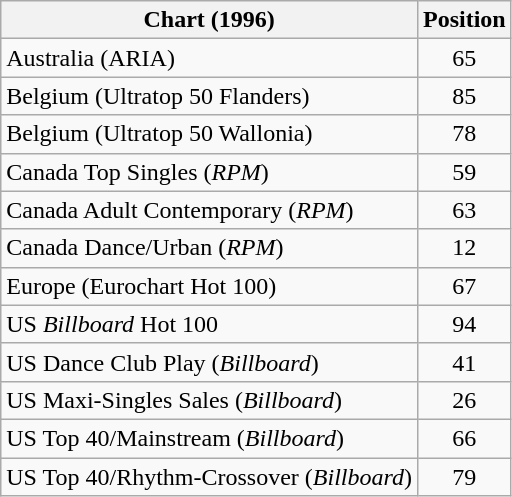<table class="wikitable sortable">
<tr>
<th>Chart (1996)</th>
<th>Position</th>
</tr>
<tr>
<td>Australia (ARIA)</td>
<td align="center">65</td>
</tr>
<tr>
<td>Belgium (Ultratop 50 Flanders)</td>
<td align="center">85</td>
</tr>
<tr>
<td>Belgium (Ultratop 50 Wallonia)</td>
<td align="center">78</td>
</tr>
<tr>
<td>Canada Top Singles (<em>RPM</em>)</td>
<td align="center">59</td>
</tr>
<tr>
<td>Canada Adult Contemporary (<em>RPM</em>)</td>
<td align="center">63</td>
</tr>
<tr>
<td>Canada Dance/Urban (<em>RPM</em>)</td>
<td align="center">12</td>
</tr>
<tr>
<td>Europe (Eurochart Hot 100)</td>
<td align="center">67</td>
</tr>
<tr>
<td>US <em>Billboard</em> Hot 100</td>
<td align="center">94</td>
</tr>
<tr>
<td>US Dance Club Play (<em>Billboard</em>)</td>
<td align="center">41</td>
</tr>
<tr>
<td>US Maxi-Singles Sales (<em>Billboard</em>)</td>
<td align="center">26</td>
</tr>
<tr>
<td>US Top 40/Mainstream (<em>Billboard</em>)</td>
<td align="center">66</td>
</tr>
<tr>
<td>US Top 40/Rhythm-Crossover (<em>Billboard</em>)</td>
<td align="center">79</td>
</tr>
</table>
